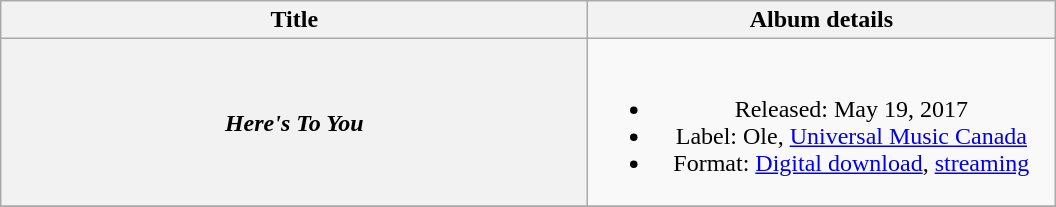<table class="wikitable plainrowheaders" style="text-align:center">
<tr>
<th scope="col" rowspan="1" style="width:24em;">Title</th>
<th scope="col" rowspan="1" style="width:19em;">Album details</th>
</tr>
<tr>
<th scope="row"><em>Here's To You</em></th>
<td><br><ul><li>Released: May 19, 2017</li><li>Label: Ole, <a href='#'>Universal Music Canada</a></li><li>Format: <a href='#'>Digital download</a>, <a href='#'>streaming</a></li></ul></td>
</tr>
<tr>
</tr>
</table>
